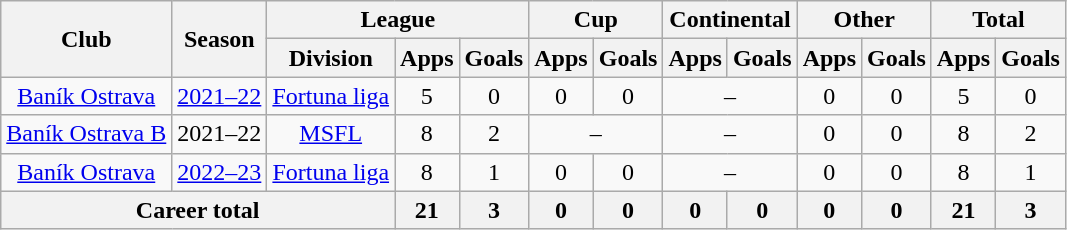<table class=wikitable style=text-align:center>
<tr>
<th rowspan=2>Club</th>
<th rowspan=2>Season</th>
<th colspan=3>League</th>
<th colspan=2>Cup</th>
<th colspan=2>Continental</th>
<th colspan=2>Other</th>
<th colspan=2>Total</th>
</tr>
<tr>
<th>Division</th>
<th>Apps</th>
<th>Goals</th>
<th>Apps</th>
<th>Goals</th>
<th>Apps</th>
<th>Goals</th>
<th>Apps</th>
<th>Goals</th>
<th>Apps</th>
<th>Goals</th>
</tr>
<tr>
<td><a href='#'>Baník Ostrava</a></td>
<td><a href='#'>2021–22</a></td>
<td><a href='#'>Fortuna liga</a></td>
<td>5</td>
<td>0</td>
<td>0</td>
<td>0</td>
<td colspan=2>–</td>
<td>0</td>
<td>0</td>
<td>5</td>
<td>0</td>
</tr>
<tr>
<td><a href='#'>Baník Ostrava B</a></td>
<td>2021–22</td>
<td><a href='#'>MSFL</a></td>
<td>8</td>
<td>2</td>
<td colspan=2>–</td>
<td colspan=2>–</td>
<td>0</td>
<td>0</td>
<td>8</td>
<td>2</td>
</tr>
<tr>
<td><a href='#'>Baník Ostrava</a></td>
<td><a href='#'>2022–23</a></td>
<td><a href='#'>Fortuna liga</a></td>
<td>8</td>
<td>1</td>
<td>0</td>
<td>0</td>
<td colspan=2>–</td>
<td>0</td>
<td>0</td>
<td>8</td>
<td>1</td>
</tr>
<tr>
<th colspan=3><strong>Career total</strong></th>
<th>21</th>
<th>3</th>
<th>0</th>
<th>0</th>
<th>0</th>
<th>0</th>
<th>0</th>
<th>0</th>
<th>21</th>
<th>3</th>
</tr>
</table>
